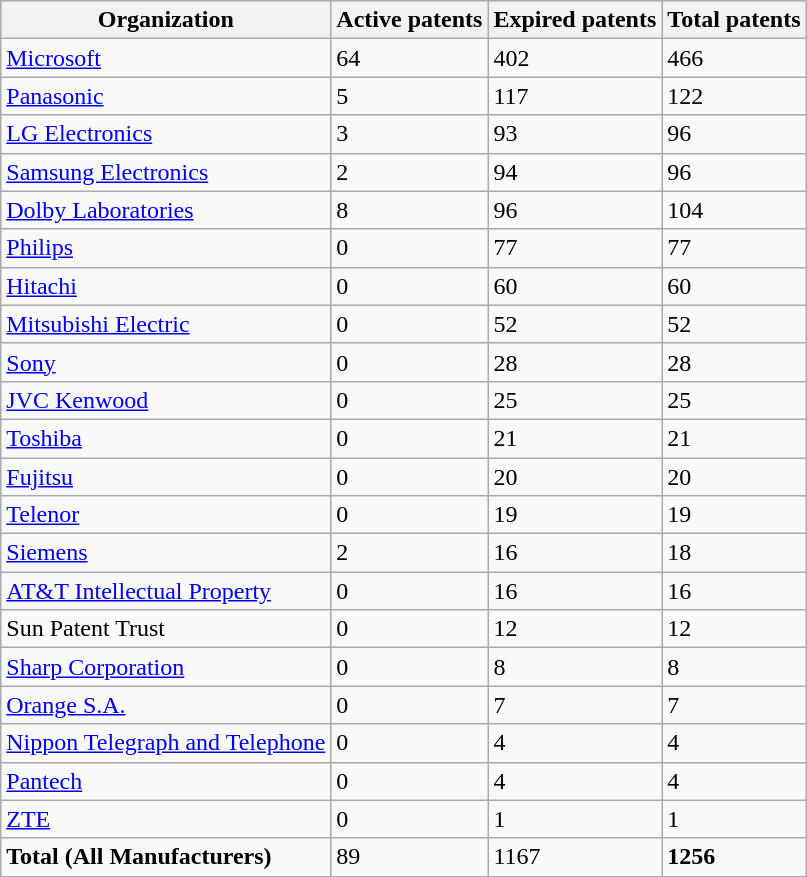<table class="wikitable sortable">
<tr>
<th>Organization</th>
<th>Active patents</th>
<th>Expired patents</th>
<th>Total patents</th>
</tr>
<tr>
<td><a href='#'>Microsoft</a></td>
<td>64</td>
<td>402</td>
<td>466</td>
</tr>
<tr>
<td><a href='#'>Panasonic</a></td>
<td>5</td>
<td>117</td>
<td>122</td>
</tr>
<tr>
<td><a href='#'>LG Electronics</a></td>
<td>3</td>
<td>93</td>
<td>96</td>
</tr>
<tr>
<td><a href='#'>Samsung Electronics</a></td>
<td>2</td>
<td>94</td>
<td>96</td>
</tr>
<tr>
<td><a href='#'>Dolby Laboratories</a></td>
<td>8</td>
<td>96</td>
<td>104</td>
</tr>
<tr>
<td><a href='#'>Philips</a></td>
<td>0</td>
<td>77</td>
<td>77</td>
</tr>
<tr>
<td><a href='#'>Hitachi</a></td>
<td>0</td>
<td>60</td>
<td>60</td>
</tr>
<tr>
<td><a href='#'>Mitsubishi Electric</a></td>
<td>0</td>
<td>52</td>
<td>52</td>
</tr>
<tr>
<td><a href='#'>Sony</a></td>
<td>0</td>
<td>28</td>
<td>28</td>
</tr>
<tr>
<td><a href='#'>JVC Kenwood</a></td>
<td>0</td>
<td>25</td>
<td>25</td>
</tr>
<tr>
<td><a href='#'>Toshiba</a></td>
<td>0</td>
<td>21</td>
<td>21</td>
</tr>
<tr>
<td><a href='#'>Fujitsu</a></td>
<td>0</td>
<td>20</td>
<td>20</td>
</tr>
<tr>
<td><a href='#'>Telenor</a></td>
<td>0</td>
<td>19</td>
<td>19</td>
</tr>
<tr>
<td><a href='#'>Siemens</a></td>
<td>2</td>
<td>16</td>
<td>18</td>
</tr>
<tr>
<td><a href='#'>AT&T Intellectual Property</a></td>
<td>0</td>
<td>16</td>
<td>16</td>
</tr>
<tr>
<td>Sun Patent Trust</td>
<td>0</td>
<td>12</td>
<td>12</td>
</tr>
<tr>
<td><a href='#'>Sharp Corporation</a></td>
<td>0</td>
<td>8</td>
<td>8</td>
</tr>
<tr>
<td><a href='#'>Orange S.A.</a></td>
<td>0</td>
<td>7</td>
<td>7</td>
</tr>
<tr>
<td><a href='#'>Nippon Telegraph and Telephone</a></td>
<td>0</td>
<td>4</td>
<td>4</td>
</tr>
<tr>
<td><a href='#'>Pantech</a></td>
<td>0</td>
<td>4</td>
<td>4</td>
</tr>
<tr>
<td><a href='#'>ZTE</a></td>
<td>0</td>
<td>1</td>
<td>1</td>
</tr>
<tr>
<td><strong>Total (All Manufacturers)</strong></td>
<td>89</td>
<td>1167</td>
<td><strong>1256</strong></td>
</tr>
</table>
